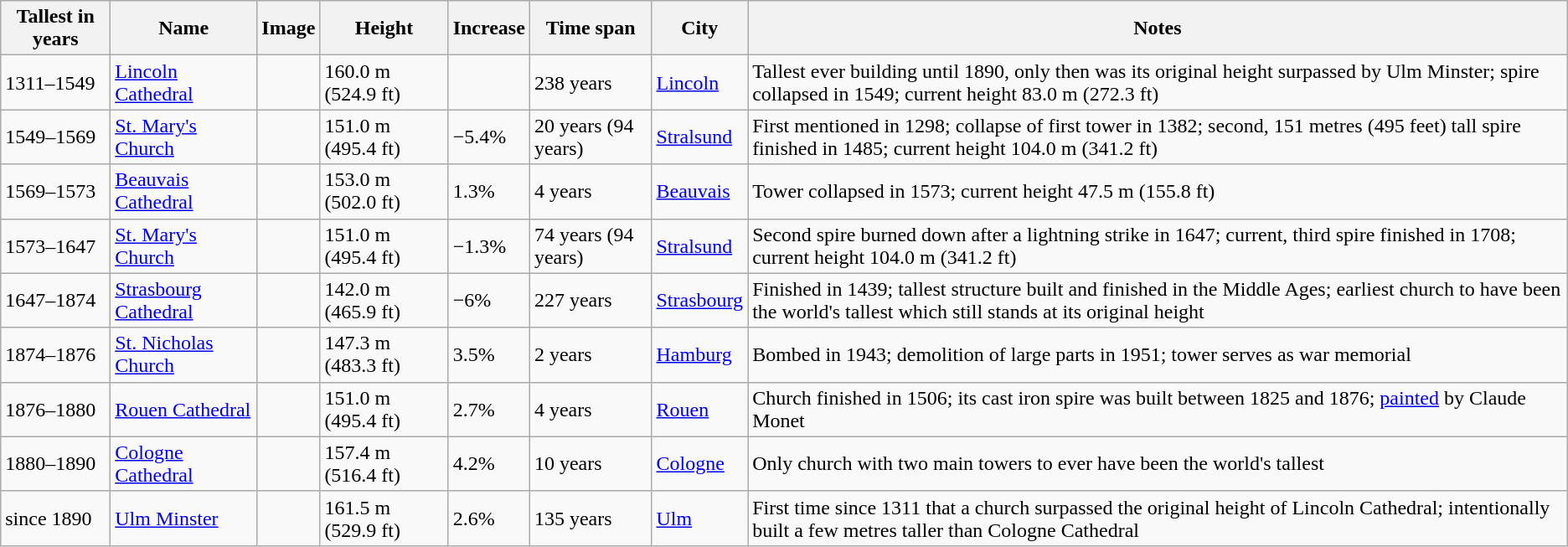<table class ="wikitable" align="center">
<tr>
<th>Tallest in years</th>
<th>Name</th>
<th>Image</th>
<th>Height</th>
<th>Increase</th>
<th>Time span</th>
<th>City</th>
<th>Notes</th>
</tr>
<tr>
<td>1311–1549</td>
<td><a href='#'>Lincoln Cathedral</a></td>
<td></td>
<td>160.0 m (524.9 ft)</td>
<td></td>
<td>238 years</td>
<td><a href='#'>Lincoln</a></td>
<td>Tallest ever building until 1890, only then was its original height surpassed by Ulm Minster; spire collapsed in 1549; current height 83.0 m (272.3 ft)</td>
</tr>
<tr>
<td>1549–1569</td>
<td><a href='#'>St. Mary's Church</a></td>
<td></td>
<td>151.0 m (495.4 ft)</td>
<td>−5.4%</td>
<td>20 years (94 years)</td>
<td><a href='#'>Stralsund</a></td>
<td>First mentioned in 1298; collapse of first tower in 1382; second, 151 metres (495 feet) tall spire finished in 1485; current height 104.0 m (341.2 ft)</td>
</tr>
<tr>
<td>1569–1573</td>
<td><a href='#'>Beauvais Cathedral</a></td>
<td></td>
<td>153.0 m (502.0 ft)</td>
<td>1.3%</td>
<td>4 years</td>
<td><a href='#'>Beauvais</a></td>
<td>Tower collapsed in 1573; current height 47.5 m (155.8 ft)</td>
</tr>
<tr>
<td>1573–1647</td>
<td><a href='#'>St. Mary's Church</a></td>
<td></td>
<td>151.0 m (495.4 ft)</td>
<td>−1.3%</td>
<td>74 years (94 years)</td>
<td><a href='#'>Stralsund</a></td>
<td>Second spire burned down after a lightning strike in 1647; current, third spire finished in 1708; current height 104.0 m (341.2 ft)</td>
</tr>
<tr>
<td>1647–1874</td>
<td><a href='#'>Strasbourg Cathedral</a></td>
<td></td>
<td>142.0 m (465.9 ft)</td>
<td>−6%</td>
<td>227 years</td>
<td><a href='#'>Strasbourg</a></td>
<td>Finished in 1439; tallest structure built and finished in the Middle Ages; earliest church to have been the world's tallest which still stands at its original height</td>
</tr>
<tr>
<td>1874–1876</td>
<td><a href='#'>St. Nicholas Church</a></td>
<td></td>
<td>147.3 m (483.3 ft)</td>
<td>3.5%</td>
<td>2 years</td>
<td><a href='#'>Hamburg</a></td>
<td>Bombed in 1943; demolition of large parts in 1951; tower serves as war memorial</td>
</tr>
<tr>
<td>1876–1880</td>
<td><a href='#'>Rouen Cathedral</a></td>
<td></td>
<td>151.0 m (495.4 ft)</td>
<td>2.7%</td>
<td>4 years</td>
<td><a href='#'>Rouen</a></td>
<td>Church finished in 1506; its cast iron spire was built between 1825 and 1876; <a href='#'>painted</a> by Claude Monet</td>
</tr>
<tr>
<td>1880–1890</td>
<td><a href='#'>Cologne Cathedral</a></td>
<td></td>
<td>157.4 m (516.4 ft)</td>
<td>4.2%</td>
<td>10 years</td>
<td><a href='#'>Cologne</a></td>
<td>Only church with two main towers to ever have been the world's tallest</td>
</tr>
<tr>
<td>since 1890</td>
<td><a href='#'>Ulm Minster</a></td>
<td></td>
<td>161.5 m (529.9 ft)</td>
<td>2.6%</td>
<td>135 years</td>
<td><a href='#'>Ulm</a></td>
<td>First time since 1311 that a church surpassed the original height of Lincoln Cathedral; intentionally built a few metres taller than Cologne Cathedral</td>
</tr>
</table>
